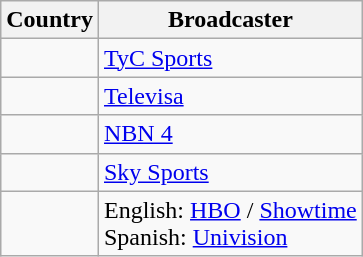<table class="wikitable">
<tr>
<th align=center>Country</th>
<th align=center>Broadcaster</th>
</tr>
<tr>
<td></td>
<td><a href='#'>TyC Sports</a></td>
</tr>
<tr>
<td></td>
<td><a href='#'>Televisa</a></td>
</tr>
<tr>
<td></td>
<td><a href='#'>NBN 4</a></td>
</tr>
<tr>
<td></td>
<td><a href='#'>Sky Sports</a></td>
</tr>
<tr>
<td></td>
<td>English: <a href='#'>HBO</a> / <a href='#'>Showtime</a> <br> Spanish: <a href='#'>Univision</a></td>
</tr>
</table>
